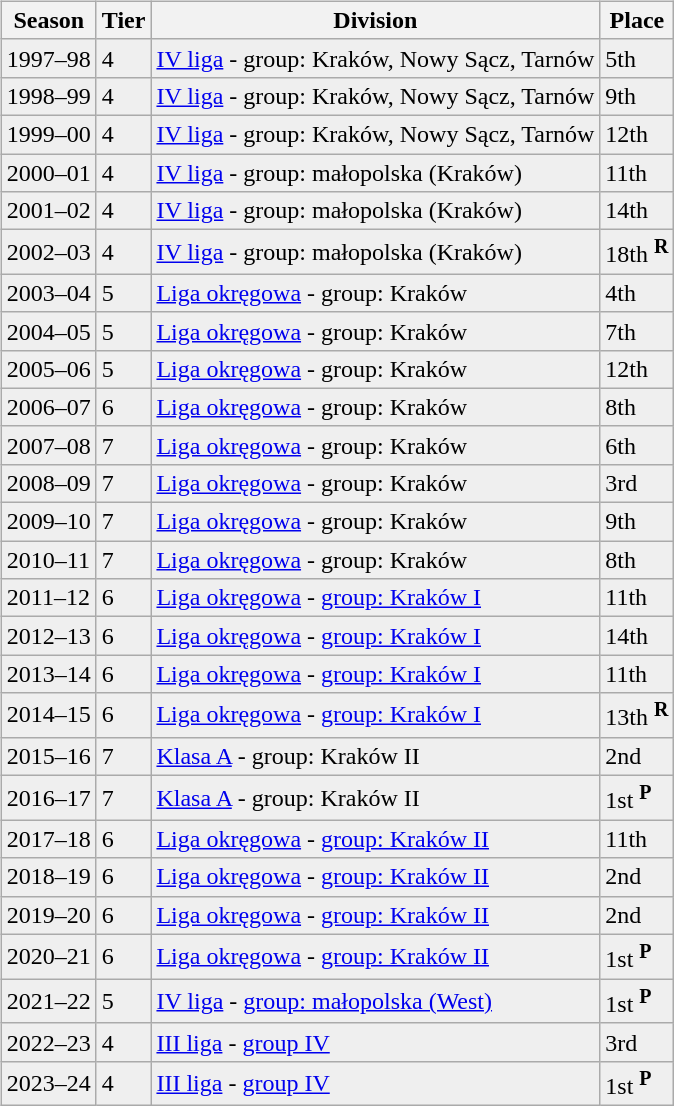<table>
<tr>
<td valign="top" width=49%><br><table class="wikitable">
<tr style="background:#f0f6fa;">
<th>Season</th>
<th>Tier</th>
<th>Division</th>
<th>Place</th>
</tr>
<tr>
<td style="background:#efefef;">1997–98</td>
<td style="background:#efefef;">4</td>
<td style="background:#efefef;"><a href='#'>IV liga</a> - group:  Kraków, Nowy Sącz, Tarnów</td>
<td style="background:#efefef;">5th</td>
</tr>
<tr>
<td style="background:#efefef;">1998–99</td>
<td style="background:#efefef;">4</td>
<td style="background:#efefef;"><a href='#'>IV liga</a> - group:  Kraków, Nowy Sącz, Tarnów</td>
<td style="background:#efefef;">9th</td>
</tr>
<tr>
<td style="background:#efefef;">1999–00</td>
<td style="background:#efefef;">4</td>
<td style="background:#efefef;"><a href='#'>IV liga</a> - group:  Kraków, Nowy Sącz, Tarnów</td>
<td style="background:#efefef;">12th</td>
</tr>
<tr>
<td style="background:#efefef;">2000–01</td>
<td style="background:#efefef;">4</td>
<td style="background:#efefef;"><a href='#'>IV liga</a> - group: małopolska (Kraków)</td>
<td style="background:#efefef;">11th</td>
</tr>
<tr>
<td style="background:#efefef;">2001–02</td>
<td style="background:#efefef;">4</td>
<td style="background:#efefef;"><a href='#'>IV liga</a> - group: małopolska (Kraków)</td>
<td style="background:#efefef;">14th</td>
</tr>
<tr>
<td style="background:#efefef;">2002–03</td>
<td style="background:#efefef;">4</td>
<td style="background:#efefef;"><a href='#'>IV liga</a> - group: małopolska (Kraków)</td>
<td style="background:#efefef;">18th <sup><strong>R</strong></sup></td>
</tr>
<tr>
<td style="background:#efefef;">2003–04</td>
<td style="background:#efefef;">5</td>
<td style="background:#efefef;"><a href='#'>Liga okręgowa</a> - group: Kraków</td>
<td style="background:#efefef;">4th</td>
</tr>
<tr>
<td style="background:#efefef;">2004–05</td>
<td style="background:#efefef;">5</td>
<td style="background:#efefef;"><a href='#'>Liga okręgowa</a> - group: Kraków</td>
<td style="background:#efefef;">7th</td>
</tr>
<tr>
<td style="background:#efefef;">2005–06</td>
<td style="background:#efefef;">5</td>
<td style="background:#efefef;"><a href='#'>Liga okręgowa</a> - group: Kraków</td>
<td style="background:#efefef;">12th</td>
</tr>
<tr>
<td style="background:#efefef;">2006–07</td>
<td style="background:#efefef;">6</td>
<td style="background:#efefef;"><a href='#'>Liga okręgowa</a> - group: Kraków</td>
<td style="background:#efefef;">8th</td>
</tr>
<tr>
<td style="background:#efefef;">2007–08</td>
<td style="background:#efefef;">7</td>
<td style="background:#efefef;"><a href='#'>Liga okręgowa</a> - group: Kraków</td>
<td style="background:#efefef;">6th</td>
</tr>
<tr>
<td style="background:#efefef;">2008–09</td>
<td style="background:#efefef;">7</td>
<td style="background:#efefef;"><a href='#'>Liga okręgowa</a> - group: Kraków</td>
<td style="background:#efefef;">3rd</td>
</tr>
<tr>
<td style="background:#efefef;">2009–10</td>
<td style="background:#efefef;">7</td>
<td style="background:#efefef;"><a href='#'>Liga okręgowa</a> - group: Kraków</td>
<td style="background:#efefef;">9th</td>
</tr>
<tr>
<td style="background:#efefef;">2010–11</td>
<td style="background:#efefef;">7</td>
<td style="background:#efefef;"><a href='#'>Liga okręgowa</a> - group: Kraków</td>
<td style="background:#efefef;">8th</td>
</tr>
<tr>
<td style="background:#efefef;">2011–12</td>
<td style="background:#efefef;">6</td>
<td style="background:#efefef;"><a href='#'>Liga okręgowa</a> - <a href='#'>group: Kraków I</a></td>
<td style="background:#efefef;">11th</td>
</tr>
<tr>
<td style="background:#efefef;">2012–13</td>
<td style="background:#efefef;">6</td>
<td style="background:#efefef;"><a href='#'>Liga okręgowa</a> - <a href='#'>group: Kraków I</a></td>
<td style="background:#efefef;">14th</td>
</tr>
<tr>
<td style="background:#efefef;">2013–14</td>
<td style="background:#efefef;">6</td>
<td style="background:#efefef;"><a href='#'>Liga okręgowa</a> - <a href='#'>group: Kraków I</a></td>
<td style="background:#efefef;">11th</td>
</tr>
<tr>
<td style="background:#efefef;">2014–15</td>
<td style="background:#efefef;">6</td>
<td style="background:#efefef;"><a href='#'>Liga okręgowa</a> - <a href='#'>group: Kraków I</a></td>
<td style="background:#efefef;">13th <sup><strong>R</strong></sup></td>
</tr>
<tr>
<td style="background:#efefef;">2015–16</td>
<td style="background:#efefef;">7</td>
<td style="background:#efefef;"><a href='#'>Klasa A</a> - group: Kraków II</td>
<td style="background:#efefef;">2nd</td>
</tr>
<tr>
<td style="background:#efefef;">2016–17</td>
<td style="background:#efefef;">7</td>
<td style="background:#efefef;"><a href='#'>Klasa A</a> - group: Kraków II</td>
<td style="background:#efefef;">1st <sup><strong>P</strong></sup></td>
</tr>
<tr>
<td style="background:#efefef;">2017–18</td>
<td style="background:#efefef;">6</td>
<td style="background:#efefef;"><a href='#'>Liga okręgowa</a> - <a href='#'>group: Kraków II</a></td>
<td style="background:#efefef;">11th</td>
</tr>
<tr>
<td style="background:#efefef;">2018–19</td>
<td style="background:#efefef;">6</td>
<td style="background:#efefef;"><a href='#'>Liga okręgowa</a> - <a href='#'>group: Kraków II</a></td>
<td style="background:#efefef;">2nd</td>
</tr>
<tr>
<td style="background:#efefef;">2019–20</td>
<td style="background:#efefef;">6</td>
<td style="background:#efefef;"><a href='#'>Liga okręgowa</a> - <a href='#'>group: Kraków II</a></td>
<td style="background:#efefef;">2nd</td>
</tr>
<tr>
<td style="background:#efefef;">2020–21</td>
<td style="background:#efefef;">6</td>
<td style="background:#efefef;"><a href='#'>Liga okręgowa</a> - <a href='#'>group: Kraków II</a></td>
<td style="background:#efefef;">1st <sup><strong>P</strong></sup></td>
</tr>
<tr>
<td style="background:#efefef;">2021–22</td>
<td style="background:#efefef;">5</td>
<td style="background:#efefef;"><a href='#'>IV liga</a> - <a href='#'>group: małopolska (West)</a></td>
<td style="background:#efefef;">1st <sup><strong>P</strong></sup></td>
</tr>
<tr>
<td style="background:#efefef;">2022–23</td>
<td style="background:#efefef;">4</td>
<td style="background:#efefef;"><a href='#'>III liga</a> - <a href='#'>group IV</a></td>
<td style="background:#efefef;">3rd</td>
</tr>
<tr>
<td style="background:#efefef;">2023–24</td>
<td style="background:#efefef;">4</td>
<td style="background:#efefef;"><a href='#'>III liga</a> - <a href='#'>group IV</a></td>
<td style="background:#efefef;">1st <sup><strong>P</strong></sup></td>
</tr>
</table>
</td>
</tr>
</table>
